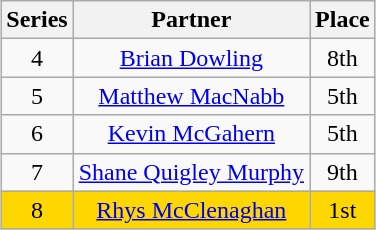<table class="wikitable sortable" style="margin:auto; text-align:center;">
<tr>
<th>Series</th>
<th>Partner</th>
<th>Place</th>
</tr>
<tr>
<td>4</td>
<td><a href='#'>Brian Dowling</a></td>
<td>8th</td>
</tr>
<tr>
<td>5</td>
<td><a href='#'>Matthew MacNabb</a></td>
<td>5th</td>
</tr>
<tr>
<td>6</td>
<td><a href='#'>Kevin McGahern</a></td>
<td>5th</td>
</tr>
<tr>
<td>7</td>
<td><a href='#'>Shane Quigley Murphy</a></td>
<td>9th</td>
</tr>
<tr bgcolor=gold>
<td>8</td>
<td><a href='#'>Rhys McClenaghan</a></td>
<td>1st</td>
</tr>
</table>
